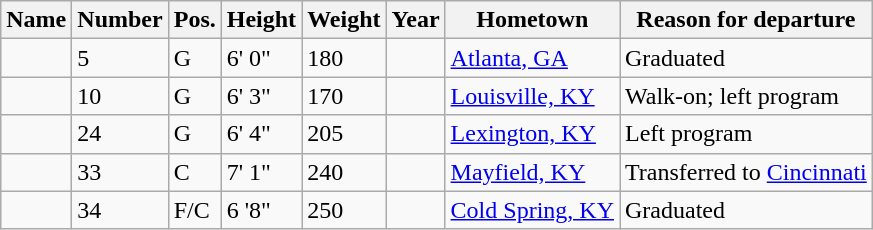<table class="wikitable sortable" border="1">
<tr>
<th>Name</th>
<th>Number</th>
<th>Pos.</th>
<th>Height</th>
<th>Weight</th>
<th>Year</th>
<th>Hometown</th>
<th class="unsortable">Reason for departure</th>
</tr>
<tr>
<td></td>
<td>5</td>
<td>G</td>
<td>6' 0"</td>
<td>180</td>
<td></td>
<td><a href='#'>Atlanta, GA</a></td>
<td>Graduated</td>
</tr>
<tr>
<td></td>
<td>10</td>
<td>G</td>
<td>6' 3"</td>
<td>170</td>
<td></td>
<td><a href='#'>Louisville, KY</a></td>
<td>Walk-on; left program</td>
</tr>
<tr>
<td></td>
<td>24</td>
<td>G</td>
<td>6' 4"</td>
<td>205</td>
<td></td>
<td><a href='#'>Lexington, KY</a></td>
<td>Left program</td>
</tr>
<tr>
<td></td>
<td>33</td>
<td>C</td>
<td>7' 1"</td>
<td>240</td>
<td></td>
<td><a href='#'>Mayfield, KY</a></td>
<td>Transferred to <a href='#'>Cincinnati</a></td>
</tr>
<tr>
<td></td>
<td>34</td>
<td>F/C</td>
<td>6 '8"</td>
<td>250</td>
<td></td>
<td><a href='#'>Cold Spring, KY</a></td>
<td>Graduated</td>
</tr>
</table>
